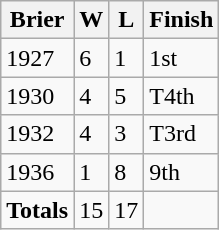<table class="wikitable">
<tr>
<th scope="col">Brier</th>
<th scope="col">W</th>
<th scope="col">L</th>
<th scope="col">Finish</th>
</tr>
<tr>
<td>1927</td>
<td>6</td>
<td>1</td>
<td>1st</td>
</tr>
<tr>
<td>1930</td>
<td>4</td>
<td>5</td>
<td>T4th</td>
</tr>
<tr>
<td>1932</td>
<td>4</td>
<td>3</td>
<td>T3rd</td>
</tr>
<tr>
<td>1936</td>
<td>1</td>
<td>8</td>
<td>9th</td>
</tr>
<tr>
<td><strong>Totals</strong></td>
<td>15</td>
<td>17</td>
<td></td>
</tr>
</table>
